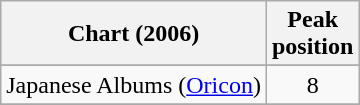<table class="wikitable sortable">
<tr>
<th>Chart (2006)</th>
<th>Peak<br>position</th>
</tr>
<tr>
</tr>
<tr>
</tr>
<tr>
</tr>
<tr>
</tr>
<tr>
</tr>
<tr>
</tr>
<tr>
</tr>
<tr>
</tr>
<tr>
</tr>
<tr>
</tr>
<tr>
</tr>
<tr>
</tr>
<tr>
<td>Japanese Albums (<a href='#'>Oricon</a>)</td>
<td style="text-align:center;">8</td>
</tr>
<tr>
</tr>
<tr>
</tr>
<tr>
</tr>
<tr>
</tr>
<tr>
</tr>
<tr>
</tr>
<tr>
</tr>
<tr>
</tr>
<tr>
</tr>
</table>
